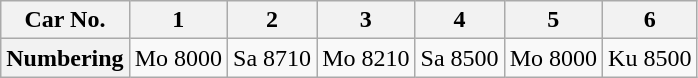<table class="wikitable">
<tr>
<th>Car No.</th>
<th>1</th>
<th>2</th>
<th>3</th>
<th>4</th>
<th>5</th>
<th>6</th>
</tr>
<tr>
<th>Numbering</th>
<td>Mo 8000</td>
<td>Sa 8710</td>
<td>Mo 8210</td>
<td>Sa 8500</td>
<td>Mo 8000</td>
<td>Ku 8500</td>
</tr>
</table>
